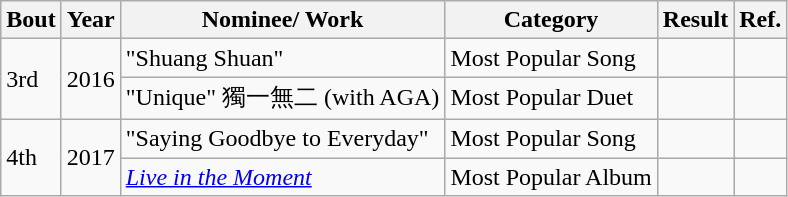<table class="wikitable">
<tr>
<th>Bout</th>
<th>Year</th>
<th>Nominee/ Work</th>
<th>Category</th>
<th>Result</th>
<th>Ref.</th>
</tr>
<tr>
<td rowspan="2">3rd</td>
<td rowspan="2">2016</td>
<td>"Shuang Shuan"</td>
<td Most Popular Song>Most Popular Song</td>
<td></td>
</tr>
<tr>
<td>"Unique" 獨一無二 (with AGA)</td>
<td>Most Popular Duet</td>
<td></td>
<td></td>
</tr>
<tr>
<td rowspan="2">4th</td>
<td rowspan="2">2017</td>
<td>"Saying Goodbye to Everyday"</td>
<td>Most Popular Song</td>
<td></td>
<td></td>
</tr>
<tr>
<td><em><a href='#'>Live in the Moment</a></em></td>
<td>Most Popular Album</td>
<td></td>
<td></td>
</tr>
</table>
